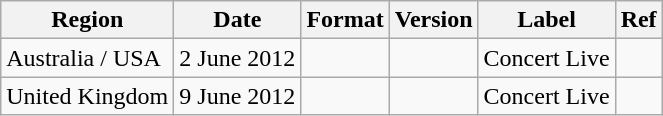<table class="wikitable plainrowheaders">
<tr>
<th scope="col">Region</th>
<th scope="col">Date</th>
<th scope="col">Format</th>
<th scope="col">Version</th>
<th scope="col">Label</th>
<th scope="col">Ref</th>
</tr>
<tr>
<td>Australia / USA</td>
<td>2 June 2012</td>
<td></td>
<td></td>
<td>Concert Live</td>
<td></td>
</tr>
<tr>
<td>United Kingdom</td>
<td>9 June 2012</td>
<td></td>
<td></td>
<td>Concert Live</td>
<td></td>
</tr>
</table>
